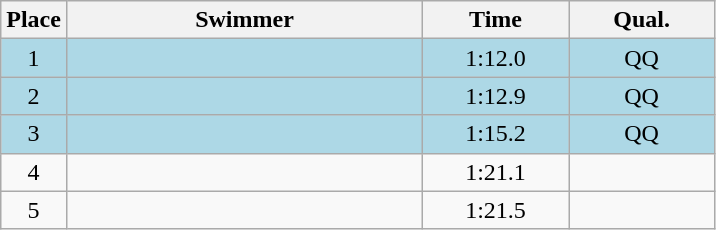<table class=wikitable style="text-align:center">
<tr>
<th>Place</th>
<th width=230>Swimmer</th>
<th width=90>Time</th>
<th width=90>Qual.</th>
</tr>
<tr bgcolor=lightblue>
<td>1</td>
<td align=left></td>
<td>1:12.0</td>
<td>QQ</td>
</tr>
<tr bgcolor=lightblue>
<td>2</td>
<td align=left></td>
<td>1:12.9</td>
<td>QQ</td>
</tr>
<tr bgcolor=lightblue>
<td>3</td>
<td align=left></td>
<td>1:15.2</td>
<td>QQ</td>
</tr>
<tr>
<td>4</td>
<td align=left></td>
<td>1:21.1</td>
<td></td>
</tr>
<tr>
<td>5</td>
<td align=left></td>
<td>1:21.5</td>
<td></td>
</tr>
</table>
